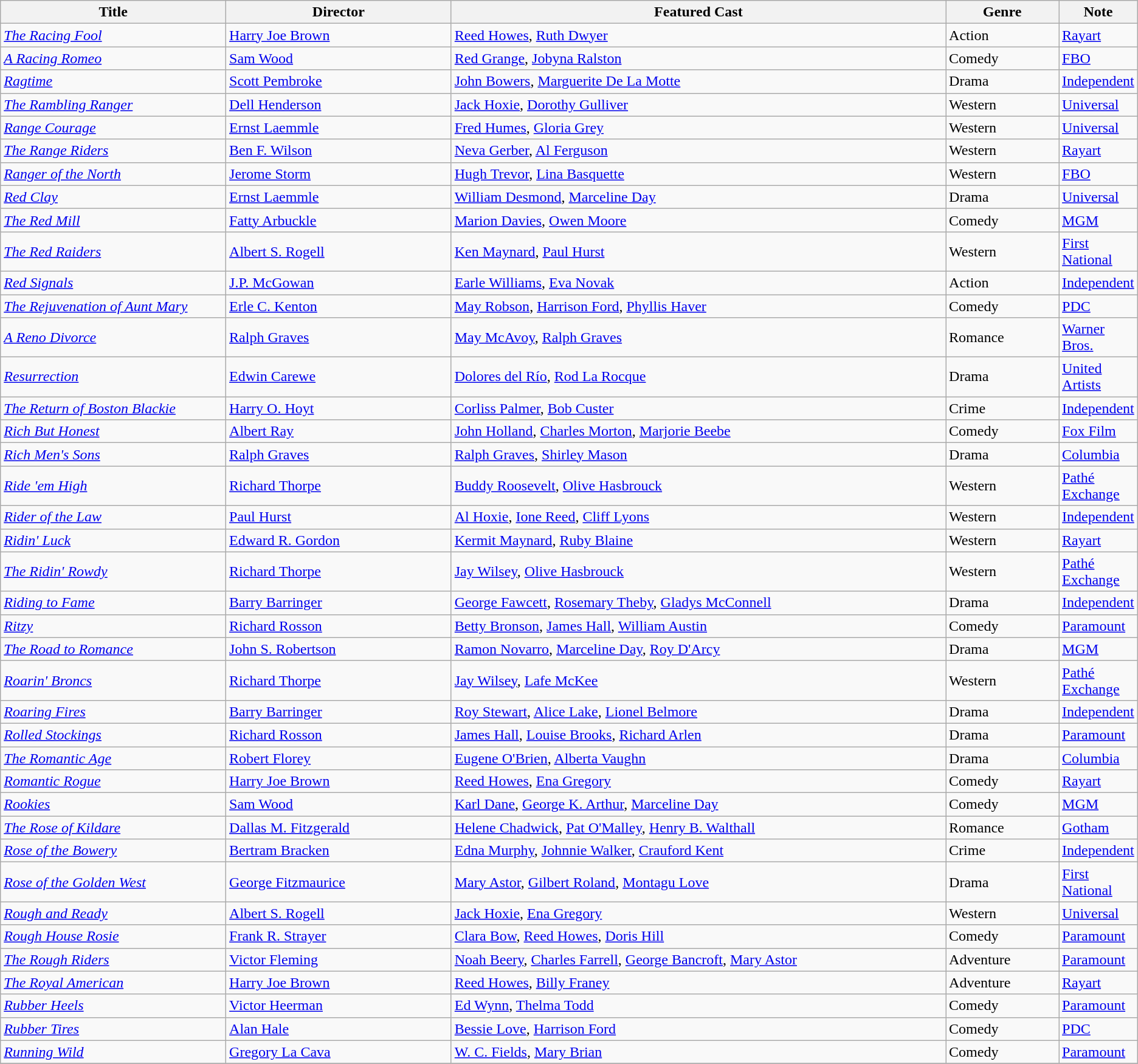<table class="wikitable">
<tr>
<th style="width:20%;">Title</th>
<th style="width:20%;">Director</th>
<th style="width:44%;">Featured Cast</th>
<th style="width:10%;">Genre</th>
<th style="width:10%;">Note</th>
</tr>
<tr>
<td><em><a href='#'>The Racing Fool</a></em></td>
<td><a href='#'>Harry Joe Brown</a></td>
<td><a href='#'>Reed Howes</a>, <a href='#'>Ruth Dwyer</a></td>
<td>Action</td>
<td><a href='#'>Rayart</a></td>
</tr>
<tr>
<td><em><a href='#'>A Racing Romeo</a></em></td>
<td><a href='#'>Sam Wood</a></td>
<td><a href='#'>Red Grange</a>, <a href='#'>Jobyna Ralston</a></td>
<td>Comedy</td>
<td><a href='#'>FBO</a></td>
</tr>
<tr>
<td><em><a href='#'>Ragtime</a></em></td>
<td><a href='#'>Scott Pembroke</a></td>
<td><a href='#'>John Bowers</a>, <a href='#'>Marguerite De La Motte</a></td>
<td>Drama</td>
<td><a href='#'>Independent</a></td>
</tr>
<tr>
<td><em><a href='#'>The Rambling Ranger</a></em></td>
<td><a href='#'>Dell Henderson</a></td>
<td><a href='#'>Jack Hoxie</a>, <a href='#'>Dorothy Gulliver</a></td>
<td>Western</td>
<td><a href='#'>Universal</a></td>
</tr>
<tr>
<td><em><a href='#'>Range Courage</a></em></td>
<td><a href='#'>Ernst Laemmle</a></td>
<td><a href='#'>Fred Humes</a>, <a href='#'>Gloria Grey</a></td>
<td>Western</td>
<td><a href='#'>Universal</a></td>
</tr>
<tr>
<td><em><a href='#'>The Range Riders</a></em></td>
<td><a href='#'>Ben F. Wilson</a></td>
<td><a href='#'>Neva Gerber</a>, <a href='#'>Al Ferguson</a></td>
<td>Western</td>
<td><a href='#'>Rayart</a></td>
</tr>
<tr>
<td><em><a href='#'>Ranger of the North</a></em></td>
<td><a href='#'>Jerome Storm</a></td>
<td><a href='#'>Hugh Trevor</a>, <a href='#'>Lina Basquette</a></td>
<td>Western</td>
<td><a href='#'>FBO</a></td>
</tr>
<tr>
<td><em><a href='#'>Red Clay</a></em></td>
<td><a href='#'>Ernst Laemmle</a></td>
<td><a href='#'>William Desmond</a>, <a href='#'>Marceline Day</a></td>
<td>Drama</td>
<td><a href='#'>Universal</a></td>
</tr>
<tr>
<td><em><a href='#'>The Red Mill</a></em></td>
<td><a href='#'>Fatty Arbuckle</a></td>
<td><a href='#'>Marion Davies</a>, <a href='#'>Owen Moore</a></td>
<td>Comedy</td>
<td><a href='#'>MGM</a></td>
</tr>
<tr>
<td><em><a href='#'>The Red Raiders</a></em></td>
<td><a href='#'>Albert S. Rogell</a></td>
<td><a href='#'>Ken Maynard</a>, <a href='#'>Paul Hurst</a></td>
<td>Western</td>
<td><a href='#'>First National</a></td>
</tr>
<tr>
<td><em><a href='#'>Red Signals</a></em></td>
<td><a href='#'>J.P. McGowan</a></td>
<td><a href='#'>Earle Williams</a>, <a href='#'>Eva Novak</a></td>
<td>Action</td>
<td><a href='#'>Independent</a></td>
</tr>
<tr>
<td><em><a href='#'>The Rejuvenation of Aunt Mary</a></em></td>
<td><a href='#'>Erle C. Kenton</a></td>
<td><a href='#'>May Robson</a>, <a href='#'>Harrison Ford</a>, <a href='#'>Phyllis Haver</a></td>
<td>Comedy</td>
<td><a href='#'>PDC</a></td>
</tr>
<tr>
<td><em><a href='#'>A Reno Divorce</a></em></td>
<td><a href='#'>Ralph Graves</a></td>
<td><a href='#'>May McAvoy</a>, <a href='#'>Ralph Graves</a></td>
<td>Romance</td>
<td><a href='#'>Warner Bros.</a></td>
</tr>
<tr>
<td><em><a href='#'>Resurrection</a></em></td>
<td><a href='#'>Edwin Carewe</a></td>
<td><a href='#'>Dolores del Río</a>, <a href='#'>Rod La Rocque</a></td>
<td>Drama</td>
<td><a href='#'>United Artists</a></td>
</tr>
<tr>
<td><em><a href='#'>The Return of Boston Blackie</a></em></td>
<td><a href='#'>Harry O. Hoyt</a></td>
<td><a href='#'>Corliss Palmer</a>, <a href='#'>Bob Custer</a></td>
<td>Crime</td>
<td><a href='#'>Independent</a></td>
</tr>
<tr>
<td><em><a href='#'>Rich But Honest</a></em></td>
<td><a href='#'>Albert Ray</a></td>
<td><a href='#'>John Holland</a>, <a href='#'>Charles Morton</a>, <a href='#'>Marjorie Beebe</a></td>
<td>Comedy</td>
<td><a href='#'>Fox Film</a></td>
</tr>
<tr>
<td><em><a href='#'>Rich Men's Sons</a></em></td>
<td><a href='#'>Ralph Graves</a></td>
<td><a href='#'>Ralph Graves</a>, <a href='#'>Shirley Mason</a></td>
<td>Drama</td>
<td><a href='#'>Columbia</a></td>
</tr>
<tr>
<td><em><a href='#'>Ride 'em High</a></em></td>
<td><a href='#'>Richard Thorpe</a></td>
<td><a href='#'>Buddy Roosevelt</a>, <a href='#'>Olive Hasbrouck</a></td>
<td>Western</td>
<td><a href='#'>Pathé Exchange</a></td>
</tr>
<tr>
<td><em><a href='#'>Rider of the Law</a></em></td>
<td><a href='#'>Paul Hurst</a></td>
<td><a href='#'>Al Hoxie</a>, <a href='#'>Ione Reed</a>, <a href='#'>Cliff Lyons</a></td>
<td>Western</td>
<td><a href='#'>Independent</a></td>
</tr>
<tr>
<td><em><a href='#'>Ridin' Luck</a></em></td>
<td><a href='#'>Edward R. Gordon</a></td>
<td><a href='#'>Kermit Maynard</a>, <a href='#'>Ruby Blaine</a></td>
<td>Western</td>
<td><a href='#'>Rayart</a></td>
</tr>
<tr>
<td><em><a href='#'>The Ridin' Rowdy</a></em></td>
<td><a href='#'>Richard Thorpe</a></td>
<td><a href='#'>Jay Wilsey</a>, <a href='#'>Olive Hasbrouck</a></td>
<td>Western</td>
<td><a href='#'>Pathé Exchange</a></td>
</tr>
<tr>
<td><em><a href='#'>Riding to Fame</a></em></td>
<td><a href='#'>Barry Barringer</a></td>
<td><a href='#'>George Fawcett</a>, <a href='#'>Rosemary Theby</a>, <a href='#'>Gladys McConnell</a></td>
<td>Drama</td>
<td><a href='#'>Independent</a></td>
</tr>
<tr>
<td><em><a href='#'>Ritzy</a></em></td>
<td><a href='#'>Richard Rosson</a></td>
<td><a href='#'>Betty Bronson</a>, <a href='#'>James Hall</a>, <a href='#'>William Austin</a></td>
<td>Comedy</td>
<td><a href='#'>Paramount</a></td>
</tr>
<tr>
<td><em><a href='#'>The Road to Romance</a></em></td>
<td><a href='#'>John S. Robertson</a></td>
<td><a href='#'>Ramon Novarro</a>, <a href='#'>Marceline Day</a>, <a href='#'>Roy D'Arcy</a></td>
<td>Drama</td>
<td><a href='#'>MGM</a></td>
</tr>
<tr>
<td><em><a href='#'>Roarin' Broncs</a></em></td>
<td><a href='#'>Richard Thorpe</a></td>
<td><a href='#'>Jay Wilsey</a>, <a href='#'>Lafe McKee</a></td>
<td>Western</td>
<td><a href='#'>Pathé Exchange</a></td>
</tr>
<tr>
<td><em><a href='#'>Roaring Fires</a></em></td>
<td><a href='#'>Barry Barringer</a></td>
<td><a href='#'>Roy Stewart</a>, <a href='#'>Alice Lake</a>, <a href='#'>Lionel Belmore</a></td>
<td>Drama</td>
<td><a href='#'>Independent</a></td>
</tr>
<tr>
<td><em><a href='#'>Rolled Stockings</a></em></td>
<td><a href='#'>Richard Rosson</a></td>
<td><a href='#'>James Hall</a>, <a href='#'>Louise Brooks</a>, <a href='#'>Richard Arlen</a></td>
<td>Drama</td>
<td><a href='#'>Paramount</a></td>
</tr>
<tr>
<td><em><a href='#'>The Romantic Age</a></em></td>
<td><a href='#'>Robert Florey</a></td>
<td><a href='#'>Eugene O'Brien</a>, <a href='#'>Alberta Vaughn</a></td>
<td>Drama</td>
<td><a href='#'>Columbia</a></td>
</tr>
<tr>
<td><em><a href='#'>Romantic Rogue</a></em></td>
<td><a href='#'>Harry Joe Brown</a></td>
<td><a href='#'>Reed Howes</a>, <a href='#'>Ena Gregory</a></td>
<td>Comedy</td>
<td><a href='#'>Rayart</a></td>
</tr>
<tr>
<td><em><a href='#'>Rookies</a></em></td>
<td><a href='#'>Sam Wood</a></td>
<td><a href='#'>Karl Dane</a>, <a href='#'>George K. Arthur</a>, <a href='#'>Marceline Day</a></td>
<td>Comedy</td>
<td><a href='#'>MGM</a></td>
</tr>
<tr>
<td><em><a href='#'>The Rose of Kildare</a></em></td>
<td><a href='#'>Dallas M. Fitzgerald</a></td>
<td><a href='#'>Helene Chadwick</a>, <a href='#'>Pat O'Malley</a>, <a href='#'>Henry B. Walthall</a></td>
<td>Romance</td>
<td><a href='#'>Gotham</a></td>
</tr>
<tr>
<td><em><a href='#'>Rose of the Bowery</a></em></td>
<td><a href='#'>Bertram Bracken</a></td>
<td><a href='#'>Edna Murphy</a>, <a href='#'>Johnnie Walker</a>, <a href='#'>Crauford Kent</a></td>
<td>Crime</td>
<td><a href='#'>Independent</a></td>
</tr>
<tr>
<td><em><a href='#'>Rose of the Golden West</a></em></td>
<td><a href='#'>George Fitzmaurice</a></td>
<td><a href='#'>Mary Astor</a>, <a href='#'>Gilbert Roland</a>, <a href='#'>Montagu Love</a></td>
<td>Drama</td>
<td><a href='#'>First National</a></td>
</tr>
<tr>
<td><em><a href='#'>Rough and Ready</a></em></td>
<td><a href='#'>Albert S. Rogell</a></td>
<td><a href='#'>Jack Hoxie</a>, <a href='#'>Ena Gregory</a></td>
<td>Western</td>
<td><a href='#'>Universal</a></td>
</tr>
<tr>
<td><em><a href='#'>Rough House Rosie</a></em></td>
<td><a href='#'>Frank R. Strayer</a></td>
<td><a href='#'>Clara Bow</a>, <a href='#'>Reed Howes</a>, <a href='#'>Doris Hill</a></td>
<td>Comedy</td>
<td><a href='#'>Paramount</a></td>
</tr>
<tr>
<td><em><a href='#'>The Rough Riders</a></em></td>
<td><a href='#'>Victor Fleming</a></td>
<td><a href='#'>Noah Beery</a>, <a href='#'>Charles Farrell</a>, <a href='#'>George Bancroft</a>, <a href='#'>Mary Astor</a></td>
<td>Adventure</td>
<td><a href='#'>Paramount</a></td>
</tr>
<tr>
<td><em><a href='#'>The Royal American</a></em></td>
<td><a href='#'>Harry Joe Brown</a></td>
<td><a href='#'>Reed Howes</a>, <a href='#'>Billy Franey</a></td>
<td>Adventure</td>
<td><a href='#'>Rayart</a></td>
</tr>
<tr>
<td><em><a href='#'>Rubber Heels</a></em></td>
<td><a href='#'>Victor Heerman</a></td>
<td><a href='#'>Ed Wynn</a>, <a href='#'>Thelma Todd</a></td>
<td>Comedy</td>
<td><a href='#'>Paramount</a></td>
</tr>
<tr>
<td><em><a href='#'>Rubber Tires</a></em></td>
<td><a href='#'>Alan Hale</a></td>
<td><a href='#'>Bessie Love</a>, <a href='#'>Harrison Ford</a></td>
<td>Comedy</td>
<td><a href='#'>PDC</a></td>
</tr>
<tr>
<td><em><a href='#'>Running Wild</a></em></td>
<td><a href='#'>Gregory La Cava</a></td>
<td><a href='#'>W. C. Fields</a>, <a href='#'>Mary Brian</a></td>
<td>Comedy</td>
<td><a href='#'>Paramount</a></td>
</tr>
<tr>
</tr>
</table>
